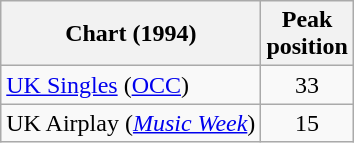<table class="wikitable">
<tr>
<th align="left">Chart (1994)</th>
<th align="left">Peak<br>position</th>
</tr>
<tr>
<td align="left"><a href='#'>UK Singles</a> (<a href='#'>OCC</a>)</td>
<td align="center">33</td>
</tr>
<tr>
<td align="left">UK Airplay (<em><a href='#'>Music Week</a></em>)</td>
<td align="center">15</td>
</tr>
</table>
